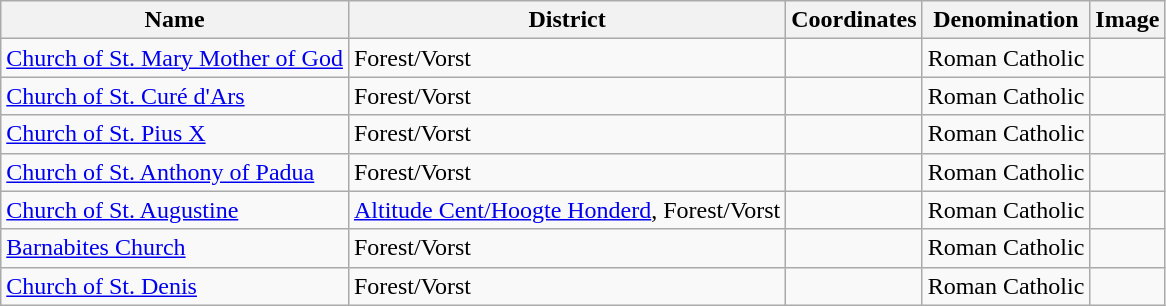<table class="wikitable sortable">
<tr>
<th>Name</th>
<th>District</th>
<th>Coordinates</th>
<th>Denomination</th>
<th>Image</th>
</tr>
<tr>
<td><a href='#'>Church of St. Mary Mother of God</a></td>
<td>Forest/Vorst</td>
<td></td>
<td>Roman Catholic</td>
<td></td>
</tr>
<tr>
<td><a href='#'>Church of St. Curé d'Ars</a></td>
<td>Forest/Vorst</td>
<td></td>
<td>Roman Catholic</td>
<td></td>
</tr>
<tr>
<td><a href='#'>Church of St. Pius X</a></td>
<td>Forest/Vorst</td>
<td></td>
<td>Roman Catholic</td>
<td></td>
</tr>
<tr>
<td><a href='#'>Church of St. Anthony of Padua</a></td>
<td>Forest/Vorst</td>
<td></td>
<td>Roman Catholic</td>
<td></td>
</tr>
<tr>
<td><a href='#'>Church of St. Augustine</a></td>
<td><a href='#'>Altitude Cent/Hoogte Honderd</a>, Forest/Vorst</td>
<td></td>
<td>Roman Catholic</td>
<td></td>
</tr>
<tr>
<td><a href='#'>Barnabites Church</a></td>
<td>Forest/Vorst</td>
<td></td>
<td>Roman Catholic</td>
<td></td>
</tr>
<tr>
<td><a href='#'>Church of St. Denis</a></td>
<td>Forest/Vorst</td>
<td></td>
<td>Roman Catholic</td>
<td></td>
</tr>
</table>
